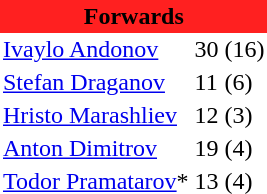<table class="toccolours" border="0" cellpadding="2" cellspacing="0" align="left" style="margin:0.5em;">
<tr>
<th colspan="4" align="center" bgcolor="#FF2020"><span>Forwards</span></th>
</tr>
<tr>
<td> <a href='#'>Ivaylo Andonov</a></td>
<td>30</td>
<td>(16)</td>
</tr>
<tr>
<td> <a href='#'>Stefan Draganov</a></td>
<td>11</td>
<td>(6)</td>
</tr>
<tr>
<td> <a href='#'>Hristo Marashliev</a></td>
<td>12</td>
<td>(3)</td>
</tr>
<tr>
<td> <a href='#'>Anton Dimitrov</a></td>
<td>19</td>
<td>(4)</td>
</tr>
<tr>
<td> <a href='#'>Todor Pramatarov</a>*</td>
<td>13</td>
<td>(4)</td>
</tr>
<tr>
</tr>
</table>
